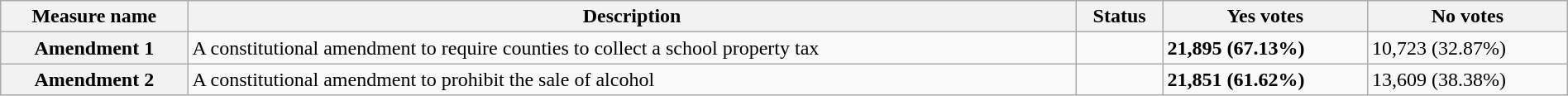<table class="wikitable sortable plainrowheaders" style="width:100%">
<tr>
<th scope="col">Measure name</th>
<th class="unsortable" scope="col">Description</th>
<th scope="col">Status</th>
<th scope="col">Yes votes</th>
<th scope="col">No votes</th>
</tr>
<tr>
<th scope="row">Amendment 1</th>
<td>A constitutional amendment to require counties to collect a school property tax</td>
<td></td>
<td><strong>21,895 (67.13%)</strong></td>
<td>10,723 (32.87%)</td>
</tr>
<tr>
<th scope="row">Amendment 2</th>
<td>A constitutional amendment to prohibit the sale of alcohol</td>
<td></td>
<td><strong>21,851 (61.62%)</strong></td>
<td>13,609 (38.38%)</td>
</tr>
</table>
